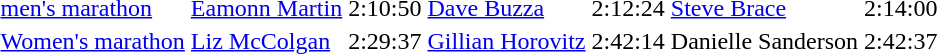<table>
<tr>
<td><a href='#'>men's marathon</a></td>
<td><a href='#'>Eamonn Martin</a></td>
<td>2:10:50</td>
<td><a href='#'>Dave Buzza</a></td>
<td>2:12:24</td>
<td> <a href='#'>Steve Brace</a></td>
<td>2:14:00</td>
</tr>
<tr>
<td><a href='#'>Women's marathon</a></td>
<td> <a href='#'>Liz McColgan</a></td>
<td>2:29:37</td>
<td><a href='#'>Gillian Horovitz</a></td>
<td>2:42:14</td>
<td>Danielle Sanderson</td>
<td>2:42:37</td>
</tr>
</table>
